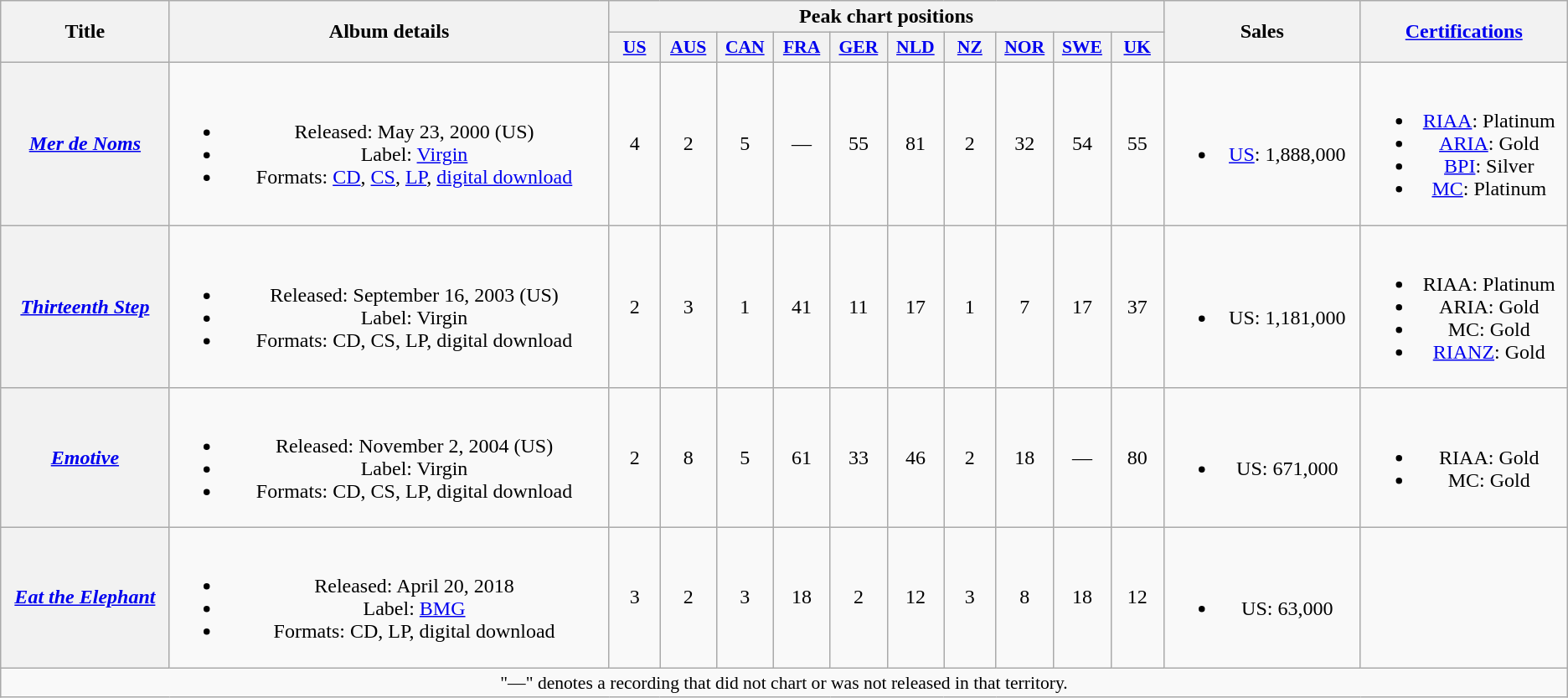<table class="wikitable plainrowheaders" style="text-align:center;">
<tr>
<th scope="col" rowspan="2" style="width:10em;">Title</th>
<th scope="col" rowspan="2" style="width:30em;">Album details</th>
<th scope="col" colspan="10">Peak chart positions</th>
<th scope="col" rowspan="2" style="width:11em;">Sales</th>
<th scope="col" rowspan="2" style="width:12em;"><a href='#'>Certifications</a></th>
</tr>
<tr>
<th scope="col" style="width:3em;font-size:90%;"><a href='#'>US</a><br></th>
<th scope="col" style="width:3em;font-size:90%;"><a href='#'>AUS</a><br></th>
<th scope="col" style="width:3em;font-size:90%;"><a href='#'>CAN</a><br></th>
<th scope="col" style="width:3em;font-size:90%;"><a href='#'>FRA</a><br></th>
<th scope="col" style="width:3em;font-size:90%;"><a href='#'>GER</a><br></th>
<th scope="col" style="width:3em;font-size:90%;"><a href='#'>NLD</a><br></th>
<th scope="col" style="width:3em;font-size:90%;"><a href='#'>NZ</a><br></th>
<th scope="col" style="width:3em;font-size:90%;"><a href='#'>NOR</a><br></th>
<th scope="col" style="width:3em;font-size:90%;"><a href='#'>SWE</a><br></th>
<th scope="col" style="width:3em;font-size:90%;"><a href='#'>UK</a><br></th>
</tr>
<tr>
<th scope="row"><em><a href='#'>Mer de Noms</a></em></th>
<td><br><ul><li>Released: May 23, 2000 <span>(US)</span></li><li>Label: <a href='#'>Virgin</a></li><li>Formats: <a href='#'>CD</a>, <a href='#'>CS</a>, <a href='#'>LP</a>, <a href='#'>digital download</a></li></ul></td>
<td>4</td>
<td>2</td>
<td>5</td>
<td>—</td>
<td>55</td>
<td>81</td>
<td>2</td>
<td>32</td>
<td>54</td>
<td>55</td>
<td><br><ul><li><a href='#'>US</a>: 1,888,000</li></ul></td>
<td><br><ul><li><a href='#'>RIAA</a>: Platinum</li><li><a href='#'>ARIA</a>: Gold</li><li><a href='#'>BPI</a>: Silver</li><li><a href='#'>MC</a>: Platinum</li></ul></td>
</tr>
<tr>
<th scope="row"><em><a href='#'>Thirteenth Step</a></em></th>
<td><br><ul><li>Released: September 16, 2003 <span>(US)</span></li><li>Label: Virgin</li><li>Formats: CD, CS, LP, digital download</li></ul></td>
<td>2</td>
<td>3</td>
<td>1</td>
<td>41</td>
<td>11</td>
<td>17</td>
<td>1</td>
<td>7</td>
<td>17</td>
<td>37</td>
<td><br><ul><li>US: 1,181,000</li></ul></td>
<td><br><ul><li>RIAA: Platinum</li><li>ARIA: Gold</li><li>MC: Gold</li><li><a href='#'>RIANZ</a>: Gold</li></ul></td>
</tr>
<tr>
<th scope="row"><em><a href='#'>Emotive</a></em></th>
<td><br><ul><li>Released: November 2, 2004 <span>(US)</span></li><li>Label: Virgin</li><li>Formats: CD, CS, LP, digital download</li></ul></td>
<td>2</td>
<td>8</td>
<td>5</td>
<td>61</td>
<td>33</td>
<td>46</td>
<td>2</td>
<td>18</td>
<td>—</td>
<td>80</td>
<td><br><ul><li>US: 671,000</li></ul></td>
<td><br><ul><li>RIAA: Gold</li><li>MC: Gold</li></ul></td>
</tr>
<tr>
<th scope="row"><em><a href='#'>Eat the Elephant</a></em></th>
<td><br><ul><li>Released: April 20, 2018</li><li>Label: <a href='#'>BMG</a></li><li>Formats: CD, LP, digital download</li></ul></td>
<td>3</td>
<td>2</td>
<td>3</td>
<td>18</td>
<td>2</td>
<td>12</td>
<td>3</td>
<td>8</td>
<td>18</td>
<td>12</td>
<td><br><ul><li>US: 63,000</li></ul></td>
<td></td>
</tr>
<tr>
<td colspan="15" style="font-size:90%">"—" denotes a recording that did not chart or was not released in that territory.</td>
</tr>
</table>
